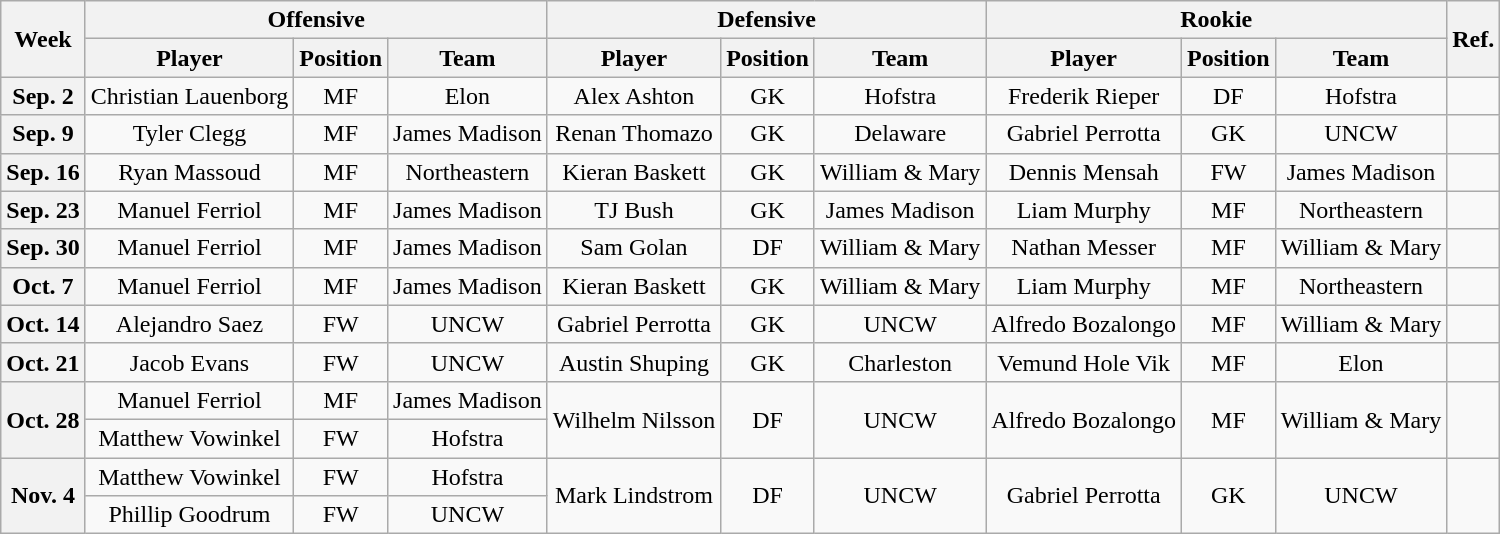<table class="wikitable plainrowheaders" style="text-align:center">
<tr>
<th scope="col" rowspan="2">Week</th>
<th scope="col" colspan="3">Offensive</th>
<th scope="col" colspan="3">Defensive</th>
<th colspan="3">Rookie</th>
<th rowspan="2">Ref.</th>
</tr>
<tr>
<th>Player</th>
<th>Position</th>
<th>Team</th>
<th>Player</th>
<th>Position</th>
<th>Team</th>
<th>Player</th>
<th>Position</th>
<th>Team</th>
</tr>
<tr>
<th scope="row" style="text-align:center">Sep. 2</th>
<td>Christian Lauenborg</td>
<td>MF</td>
<td>Elon</td>
<td>Alex Ashton</td>
<td>GK</td>
<td>Hofstra</td>
<td>Frederik Rieper</td>
<td>DF</td>
<td>Hofstra</td>
<td></td>
</tr>
<tr>
<th scope="row" style="text-align:center">Sep. 9</th>
<td>Tyler Clegg</td>
<td>MF</td>
<td>James Madison</td>
<td>Renan Thomazo</td>
<td>GK</td>
<td>Delaware</td>
<td>Gabriel Perrotta</td>
<td>GK</td>
<td>UNCW</td>
<td></td>
</tr>
<tr>
<th scope="row" style="text-align:center">Sep. 16</th>
<td>Ryan Massoud</td>
<td>MF</td>
<td>Northeastern</td>
<td>Kieran Baskett</td>
<td>GK</td>
<td>William & Mary</td>
<td>Dennis Mensah</td>
<td>FW</td>
<td>James Madison</td>
<td></td>
</tr>
<tr>
<th scope="row" style="text-align:center">Sep. 23</th>
<td>Manuel Ferriol</td>
<td>MF</td>
<td>James Madison</td>
<td>TJ Bush</td>
<td>GK</td>
<td>James Madison</td>
<td>Liam Murphy</td>
<td>MF</td>
<td>Northeastern</td>
<td></td>
</tr>
<tr>
<th scope="row" style="text-align:center">Sep. 30</th>
<td>Manuel Ferriol</td>
<td>MF</td>
<td>James Madison</td>
<td>Sam Golan</td>
<td>DF</td>
<td>William & Mary</td>
<td>Nathan Messer</td>
<td>MF</td>
<td>William & Mary</td>
<td></td>
</tr>
<tr>
<th scope="row" style="text-align:center">Oct. 7</th>
<td>Manuel Ferriol</td>
<td>MF</td>
<td>James Madison</td>
<td>Kieran Baskett</td>
<td>GK</td>
<td>William & Mary</td>
<td>Liam Murphy</td>
<td>MF</td>
<td>Northeastern</td>
<td></td>
</tr>
<tr>
<th scope="row" style="text-align:center">Oct. 14</th>
<td>Alejandro Saez</td>
<td>FW</td>
<td>UNCW</td>
<td>Gabriel Perrotta</td>
<td>GK</td>
<td>UNCW</td>
<td>Alfredo Bozalongo</td>
<td>MF</td>
<td>William & Mary</td>
<td></td>
</tr>
<tr>
<th scope="row" style="text-align:center">Oct. 21</th>
<td>Jacob Evans</td>
<td>FW</td>
<td>UNCW</td>
<td>Austin Shuping</td>
<td>GK</td>
<td>Charleston</td>
<td>Vemund Hole Vik</td>
<td>MF</td>
<td>Elon</td>
<td></td>
</tr>
<tr>
<th rowspan="2" scope="row" style="text-align:center">Oct. 28</th>
<td>Manuel Ferriol</td>
<td>MF</td>
<td>James Madison</td>
<td rowspan="2">Wilhelm Nilsson</td>
<td rowspan="2">DF</td>
<td rowspan="2">UNCW</td>
<td rowspan="2">Alfredo Bozalongo</td>
<td rowspan="2">MF</td>
<td rowspan="2">William & Mary</td>
<td rowspan="2"></td>
</tr>
<tr>
<td>Matthew Vowinkel</td>
<td>FW</td>
<td>Hofstra</td>
</tr>
<tr>
<th rowspan="2" scope="row" style="text-align:center">Nov. 4</th>
<td>Matthew Vowinkel</td>
<td>FW</td>
<td>Hofstra</td>
<td rowspan="2">Mark Lindstrom</td>
<td rowspan="2">DF</td>
<td rowspan="2">UNCW</td>
<td rowspan="2">Gabriel Perrotta</td>
<td rowspan="2">GK</td>
<td rowspan="2">UNCW</td>
<td rowspan="2"></td>
</tr>
<tr>
<td>Phillip Goodrum</td>
<td>FW</td>
<td>UNCW</td>
</tr>
</table>
